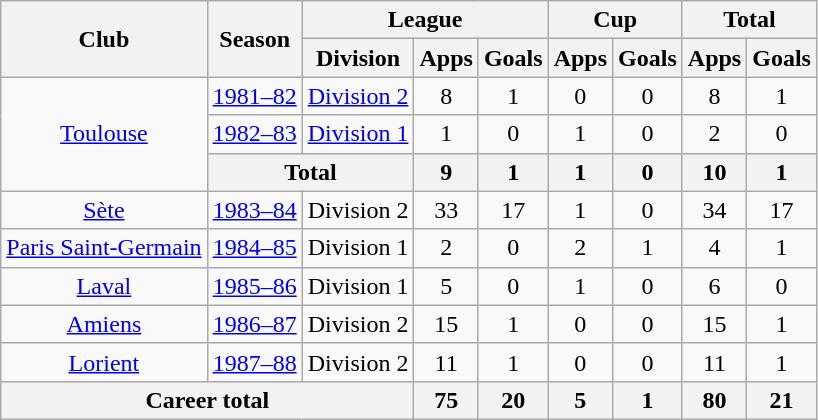<table class="wikitable" style="text-align:center">
<tr>
<th rowspan="2">Club</th>
<th rowspan="2">Season</th>
<th colspan="3">League</th>
<th colspan="2">Cup</th>
<th colspan="2">Total</th>
</tr>
<tr>
<th>Division</th>
<th>Apps</th>
<th>Goals</th>
<th>Apps</th>
<th>Goals</th>
<th>Apps</th>
<th>Goals</th>
</tr>
<tr>
<td rowspan="3"><a href='#'>Toulouse</a></td>
<td><a href='#'>1981–82</a></td>
<td><a href='#'>Division 2</a></td>
<td>8</td>
<td>1</td>
<td>0</td>
<td>0</td>
<td>8</td>
<td>1</td>
</tr>
<tr>
<td><a href='#'>1982–83</a></td>
<td><a href='#'>Division 1</a></td>
<td>1</td>
<td>0</td>
<td>1</td>
<td>0</td>
<td>2</td>
<td>0</td>
</tr>
<tr>
<th colspan="2">Total</th>
<th>9</th>
<th>1</th>
<th>1</th>
<th>0</th>
<th>10</th>
<th>1</th>
</tr>
<tr>
<td><a href='#'>Sète</a></td>
<td><a href='#'>1983–84</a></td>
<td>Division 2</td>
<td>33</td>
<td>17</td>
<td>1</td>
<td>0</td>
<td>34</td>
<td>17</td>
</tr>
<tr>
<td><a href='#'>Paris Saint-Germain</a></td>
<td><a href='#'>1984–85</a></td>
<td>Division 1</td>
<td>2</td>
<td>0</td>
<td>2</td>
<td>1</td>
<td>4</td>
<td>1</td>
</tr>
<tr>
<td><a href='#'>Laval</a></td>
<td><a href='#'>1985–86</a></td>
<td>Division 1</td>
<td>5</td>
<td>0</td>
<td>1</td>
<td>0</td>
<td>6</td>
<td>0</td>
</tr>
<tr>
<td><a href='#'>Amiens</a></td>
<td><a href='#'>1986–87</a></td>
<td>Division 2</td>
<td>15</td>
<td>1</td>
<td>0</td>
<td>0</td>
<td>15</td>
<td>1</td>
</tr>
<tr>
<td><a href='#'>Lorient</a></td>
<td><a href='#'>1987–88</a></td>
<td>Division 2</td>
<td>11</td>
<td>1</td>
<td>0</td>
<td>0</td>
<td>11</td>
<td>1</td>
</tr>
<tr>
<th colspan="3">Career total</th>
<th>75</th>
<th>20</th>
<th>5</th>
<th>1</th>
<th>80</th>
<th>21</th>
</tr>
</table>
